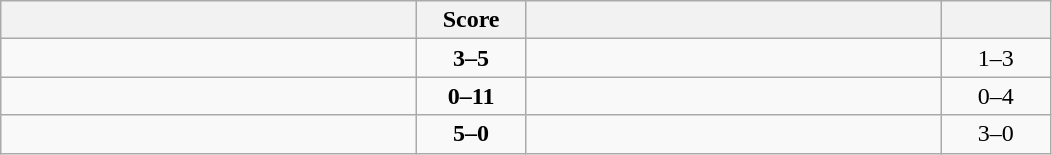<table class="wikitable" style="text-align: center; ">
<tr>
<th align="right" width="270"></th>
<th width="65">Score</th>
<th align="left" width="270"></th>
<th width="65"></th>
</tr>
<tr>
<td align="left"></td>
<td><strong>3–5</strong></td>
<td align="left"><strong></strong></td>
<td>1–3 <strong></strong></td>
</tr>
<tr>
<td align="left"></td>
<td><strong>0–11</strong></td>
<td align="left"><strong></strong></td>
<td>0–4 <strong></strong></td>
</tr>
<tr>
<td align="left"><strong></strong></td>
<td><strong>5–0</strong></td>
<td align="left"></td>
<td>3–0 <strong></strong></td>
</tr>
</table>
